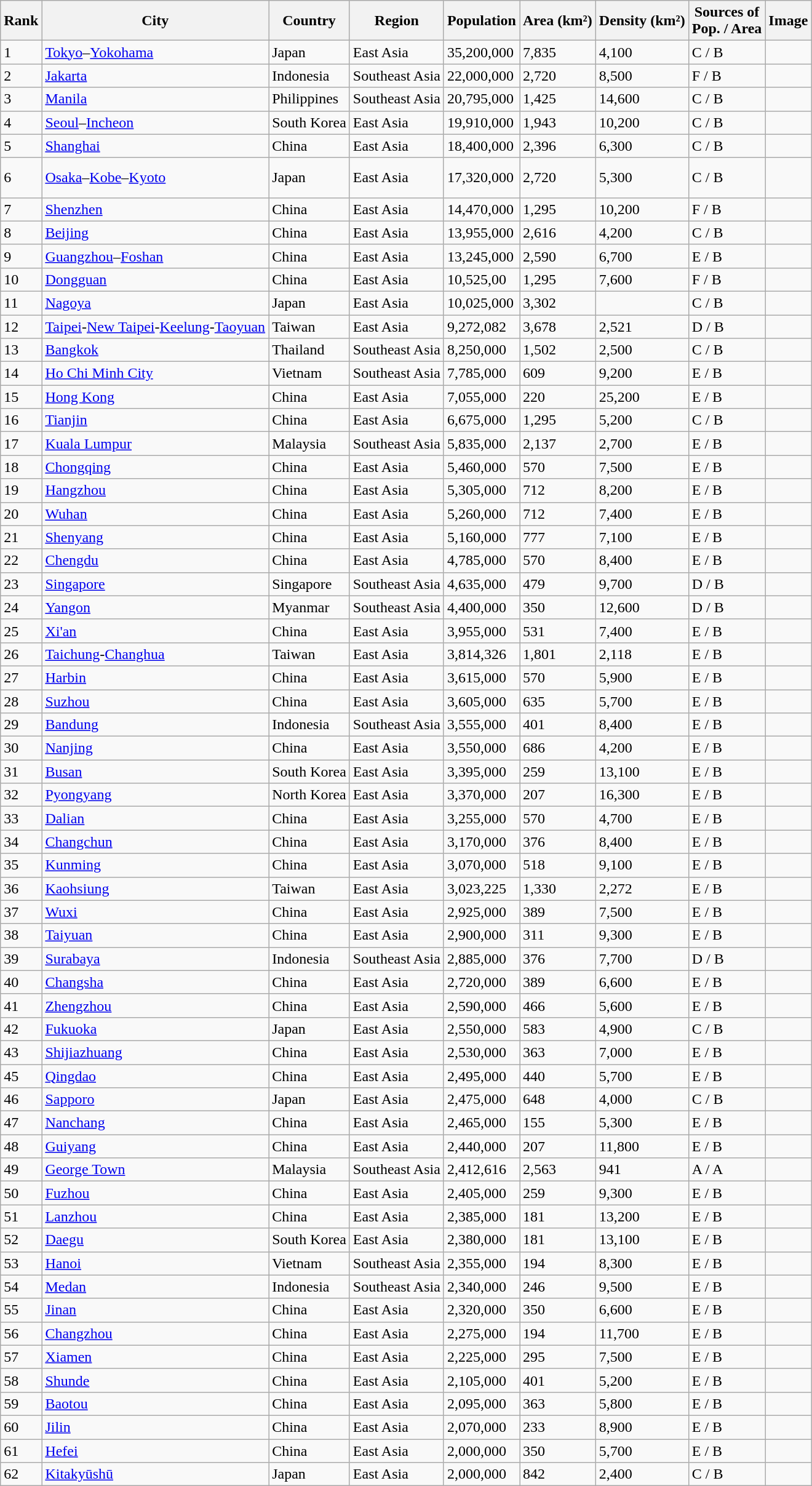<table class="wikitable sortable">
<tr>
<th>Rank</th>
<th>City</th>
<th>Country</th>
<th>Region</th>
<th>Population</th>
<th>Area (km²)</th>
<th>Density (km²)</th>
<th>Sources of<br>Pop. / Area</th>
<th>Image</th>
</tr>
<tr>
<td>1</td>
<td><a href='#'>Tokyo</a>–<a href='#'>Yokohama</a></td>
<td>Japan</td>
<td>East Asia</td>
<td>35,200,000</td>
<td>7,835</td>
<td>4,100</td>
<td>C / B</td>
<td><br></td>
</tr>
<tr>
<td>2</td>
<td><a href='#'>Jakarta</a></td>
<td>Indonesia</td>
<td>Southeast Asia</td>
<td>22,000,000</td>
<td>2,720</td>
<td>8,500</td>
<td>F / B</td>
<td></td>
</tr>
<tr>
<td>3</td>
<td><a href='#'>Manila</a></td>
<td>Philippines</td>
<td>Southeast Asia</td>
<td>20,795,000</td>
<td>1,425</td>
<td>14,600</td>
<td>C / B</td>
<td></td>
</tr>
<tr>
<td>4</td>
<td><a href='#'>Seoul</a>–<a href='#'>Incheon</a></td>
<td>South Korea</td>
<td>East Asia</td>
<td>19,910,000</td>
<td>1,943</td>
<td>10,200</td>
<td>C / B</td>
<td><br></td>
</tr>
<tr>
<td>5</td>
<td><a href='#'>Shanghai</a></td>
<td>China</td>
<td>East Asia</td>
<td>18,400,000</td>
<td>2,396</td>
<td>6,300</td>
<td>C / B</td>
<td></td>
</tr>
<tr>
<td>6</td>
<td><a href='#'>Osaka</a>–<a href='#'>Kobe</a>–<a href='#'>Kyoto</a></td>
<td>Japan</td>
<td>East Asia</td>
<td>17,320,000</td>
<td>2,720</td>
<td>5,300</td>
<td>C / B</td>
<td><br><br></td>
</tr>
<tr>
<td>7</td>
<td><a href='#'>Shenzhen</a></td>
<td>China</td>
<td>East Asia</td>
<td>14,470,000</td>
<td>1,295</td>
<td>10,200</td>
<td>F / B</td>
<td></td>
</tr>
<tr>
<td>8</td>
<td><a href='#'>Beijing</a></td>
<td>China</td>
<td>East Asia</td>
<td>13,955,000</td>
<td>2,616</td>
<td>4,200</td>
<td>C / B</td>
<td></td>
</tr>
<tr>
<td>9</td>
<td><a href='#'>Guangzhou</a>–<a href='#'>Foshan</a></td>
<td>China</td>
<td>East Asia</td>
<td>13,245,000</td>
<td>2,590</td>
<td>6,700</td>
<td>E / B</td>
<td><br></td>
</tr>
<tr>
<td>10</td>
<td><a href='#'>Dongguan</a></td>
<td>China</td>
<td>East Asia</td>
<td>10,525,00</td>
<td>1,295</td>
<td>7,600</td>
<td>F / B</td>
<td></td>
</tr>
<tr>
<td>11</td>
<td><a href='#'>Nagoya</a></td>
<td>Japan</td>
<td>East Asia</td>
<td>10,025,000</td>
<td>3,302</td>
<td></td>
<td>C / B</td>
<td></td>
</tr>
<tr>
<td>12</td>
<td><a href='#'>Taipei</a>-<a href='#'>New Taipei</a>-<a href='#'>Keelung</a>-<a href='#'>Taoyuan</a></td>
<td>Taiwan</td>
<td>East Asia</td>
<td>9,272,082</td>
<td>3,678</td>
<td>2,521</td>
<td>D / B</td>
<td></td>
</tr>
<tr>
<td>13</td>
<td><a href='#'>Bangkok</a></td>
<td>Thailand</td>
<td>Southeast Asia</td>
<td>8,250,000</td>
<td>1,502</td>
<td>2,500</td>
<td>C / B</td>
<td></td>
</tr>
<tr>
<td>14</td>
<td><a href='#'>Ho Chi Minh City</a></td>
<td>Vietnam</td>
<td>Southeast Asia</td>
<td>7,785,000</td>
<td>609</td>
<td>9,200</td>
<td>E / B</td>
<td></td>
</tr>
<tr>
<td>15</td>
<td><a href='#'>Hong Kong</a></td>
<td>China</td>
<td>East Asia</td>
<td>7,055,000</td>
<td>220</td>
<td>25,200</td>
<td>E / B</td>
<td></td>
</tr>
<tr>
<td>16</td>
<td><a href='#'>Tianjin</a></td>
<td>China</td>
<td>East Asia</td>
<td>6,675,000</td>
<td>1,295</td>
<td>5,200</td>
<td>C / B</td>
<td></td>
</tr>
<tr>
<td>17</td>
<td><a href='#'>Kuala Lumpur</a></td>
<td>Malaysia</td>
<td>Southeast Asia</td>
<td>5,835,000</td>
<td>2,137</td>
<td>2,700</td>
<td>E / B</td>
<td></td>
</tr>
<tr>
<td>18</td>
<td><a href='#'>Chongqing</a></td>
<td>China</td>
<td>East Asia</td>
<td>5,460,000</td>
<td>570</td>
<td>7,500</td>
<td>E / B</td>
<td></td>
</tr>
<tr>
<td>19</td>
<td><a href='#'>Hangzhou</a></td>
<td>China</td>
<td>East Asia</td>
<td>5,305,000</td>
<td>712</td>
<td>8,200</td>
<td>E / B</td>
<td></td>
</tr>
<tr>
<td>20</td>
<td><a href='#'>Wuhan</a></td>
<td>China</td>
<td>East Asia</td>
<td>5,260,000</td>
<td>712</td>
<td>7,400</td>
<td>E / B</td>
<td></td>
</tr>
<tr>
<td>21</td>
<td><a href='#'>Shenyang</a></td>
<td>China</td>
<td>East Asia</td>
<td>5,160,000</td>
<td>777</td>
<td>7,100</td>
<td>E / B</td>
<td></td>
</tr>
<tr>
<td>22</td>
<td><a href='#'>Chengdu</a></td>
<td>China</td>
<td>East Asia</td>
<td>4,785,000</td>
<td>570</td>
<td>8,400</td>
<td>E / B</td>
<td></td>
</tr>
<tr>
<td>23</td>
<td><a href='#'>Singapore</a></td>
<td>Singapore</td>
<td>Southeast Asia</td>
<td>4,635,000</td>
<td>479</td>
<td>9,700</td>
<td>D / B</td>
<td></td>
</tr>
<tr>
<td>24</td>
<td><a href='#'>Yangon</a></td>
<td>Myanmar</td>
<td>Southeast Asia</td>
<td>4,400,000</td>
<td>350</td>
<td>12,600</td>
<td>D / B</td>
<td></td>
</tr>
<tr>
<td>25</td>
<td><a href='#'>Xi'an</a></td>
<td>China</td>
<td>East Asia</td>
<td>3,955,000</td>
<td>531</td>
<td>7,400</td>
<td>E / B</td>
<td></td>
</tr>
<tr>
<td>26</td>
<td><a href='#'>Taichung</a>-<a href='#'>Changhua</a></td>
<td>Taiwan</td>
<td>East Asia</td>
<td>3,814,326</td>
<td>1,801</td>
<td>2,118</td>
<td>E / B</td>
<td><br></td>
</tr>
<tr>
<td>27</td>
<td><a href='#'>Harbin</a></td>
<td>China</td>
<td>East Asia</td>
<td>3,615,000</td>
<td>570</td>
<td>5,900</td>
<td>E / B</td>
<td></td>
</tr>
<tr>
<td>28</td>
<td><a href='#'>Suzhou</a></td>
<td>China</td>
<td>East Asia</td>
<td>3,605,000</td>
<td>635</td>
<td>5,700</td>
<td>E / B</td>
<td></td>
</tr>
<tr>
<td>29</td>
<td><a href='#'>Bandung</a></td>
<td>Indonesia</td>
<td>Southeast Asia</td>
<td>3,555,000</td>
<td>401</td>
<td>8,400</td>
<td>E / B</td>
<td></td>
</tr>
<tr>
<td>30</td>
<td><a href='#'>Nanjing</a></td>
<td>China</td>
<td>East Asia</td>
<td>3,550,000</td>
<td>686</td>
<td>4,200</td>
<td>E / B</td>
<td></td>
</tr>
<tr>
<td>31</td>
<td><a href='#'>Busan</a></td>
<td>South Korea</td>
<td>East Asia</td>
<td>3,395,000</td>
<td>259</td>
<td>13,100</td>
<td>E / B</td>
<td></td>
</tr>
<tr>
<td>32</td>
<td><a href='#'>Pyongyang</a></td>
<td>North Korea</td>
<td>East Asia</td>
<td>3,370,000</td>
<td>207</td>
<td>16,300</td>
<td>E / B</td>
<td></td>
</tr>
<tr>
<td>33</td>
<td><a href='#'>Dalian</a></td>
<td>China</td>
<td>East Asia</td>
<td>3,255,000</td>
<td>570</td>
<td>4,700</td>
<td>E / B</td>
<td></td>
</tr>
<tr>
<td>34</td>
<td><a href='#'>Changchun</a></td>
<td>China</td>
<td>East Asia</td>
<td>3,170,000</td>
<td>376</td>
<td>8,400</td>
<td>E / B</td>
<td></td>
</tr>
<tr>
<td>35</td>
<td><a href='#'>Kunming</a></td>
<td>China</td>
<td>East Asia</td>
<td>3,070,000</td>
<td>518</td>
<td>9,100</td>
<td>E / B</td>
<td></td>
</tr>
<tr>
<td>36</td>
<td><a href='#'>Kaohsiung</a></td>
<td>Taiwan</td>
<td>East Asia</td>
<td>3,023,225</td>
<td>1,330</td>
<td>2,272</td>
<td>E / B</td>
<td></td>
</tr>
<tr>
<td>37</td>
<td><a href='#'>Wuxi</a></td>
<td>China</td>
<td>East Asia</td>
<td>2,925,000</td>
<td>389</td>
<td>7,500</td>
<td>E / B</td>
<td></td>
</tr>
<tr>
<td>38</td>
<td><a href='#'>Taiyuan</a></td>
<td>China</td>
<td>East Asia</td>
<td>2,900,000</td>
<td>311</td>
<td>9,300</td>
<td>E / B</td>
<td></td>
</tr>
<tr>
<td>39</td>
<td><a href='#'>Surabaya</a></td>
<td>Indonesia</td>
<td>Southeast Asia</td>
<td>2,885,000</td>
<td>376</td>
<td>7,700</td>
<td>D / B</td>
<td></td>
</tr>
<tr>
<td>40</td>
<td><a href='#'>Changsha</a></td>
<td>China</td>
<td>East Asia</td>
<td>2,720,000</td>
<td>389</td>
<td>6,600</td>
<td>E / B</td>
<td></td>
</tr>
<tr>
<td>41</td>
<td><a href='#'>Zhengzhou</a></td>
<td>China</td>
<td>East Asia</td>
<td>2,590,000</td>
<td>466</td>
<td>5,600</td>
<td>E / B</td>
<td></td>
</tr>
<tr>
<td>42</td>
<td><a href='#'>Fukuoka</a></td>
<td>Japan</td>
<td>East Asia</td>
<td>2,550,000</td>
<td>583</td>
<td>4,900</td>
<td>C / B</td>
<td></td>
</tr>
<tr>
<td>43</td>
<td><a href='#'>Shijiazhuang</a></td>
<td>China</td>
<td>East Asia</td>
<td>2,530,000</td>
<td>363</td>
<td>7,000</td>
<td>E / B</td>
<td></td>
</tr>
<tr>
<td>45</td>
<td><a href='#'>Qingdao</a></td>
<td>China</td>
<td>East Asia</td>
<td>2,495,000</td>
<td>440</td>
<td>5,700</td>
<td>E / B</td>
<td></td>
</tr>
<tr>
<td>46</td>
<td><a href='#'>Sapporo</a></td>
<td>Japan</td>
<td>East Asia</td>
<td>2,475,000</td>
<td>648</td>
<td>4,000</td>
<td>C / B</td>
<td></td>
</tr>
<tr>
<td>47</td>
<td><a href='#'>Nanchang</a></td>
<td>China</td>
<td>East Asia</td>
<td>2,465,000</td>
<td>155</td>
<td>5,300</td>
<td>E / B</td>
<td></td>
</tr>
<tr>
<td>48</td>
<td><a href='#'>Guiyang</a></td>
<td>China</td>
<td>East Asia</td>
<td>2,440,000</td>
<td>207</td>
<td>11,800</td>
<td>E / B</td>
<td></td>
</tr>
<tr>
<td>49</td>
<td><a href='#'>George Town</a></td>
<td>Malaysia</td>
<td>Southeast Asia</td>
<td>2,412,616</td>
<td>2,563</td>
<td>941</td>
<td>A / A</td>
<td></td>
</tr>
<tr>
<td>50</td>
<td><a href='#'>Fuzhou</a></td>
<td>China</td>
<td>East Asia</td>
<td>2,405,000</td>
<td>259</td>
<td>9,300</td>
<td>E / B</td>
<td></td>
</tr>
<tr>
<td>51</td>
<td><a href='#'>Lanzhou</a></td>
<td>China</td>
<td>East Asia</td>
<td>2,385,000</td>
<td>181</td>
<td>13,200</td>
<td>E / B</td>
<td></td>
</tr>
<tr>
<td>52</td>
<td><a href='#'>Daegu</a></td>
<td>South Korea</td>
<td>East Asia</td>
<td>2,380,000</td>
<td>181</td>
<td>13,100</td>
<td>E / B</td>
<td></td>
</tr>
<tr>
<td>53</td>
<td><a href='#'>Hanoi</a></td>
<td>Vietnam</td>
<td>Southeast Asia</td>
<td>2,355,000</td>
<td>194</td>
<td>8,300</td>
<td>E / B</td>
<td></td>
</tr>
<tr>
<td>54</td>
<td><a href='#'>Medan</a></td>
<td>Indonesia</td>
<td>Southeast Asia</td>
<td>2,340,000</td>
<td>246</td>
<td>9,500</td>
<td>E / B</td>
<td></td>
</tr>
<tr>
<td>55</td>
<td><a href='#'>Jinan</a></td>
<td>China</td>
<td>East Asia</td>
<td>2,320,000</td>
<td>350</td>
<td>6,600</td>
<td>E / B</td>
<td></td>
</tr>
<tr>
<td>56</td>
<td><a href='#'>Changzhou</a></td>
<td>China</td>
<td>East Asia</td>
<td>2,275,000</td>
<td>194</td>
<td>11,700</td>
<td>E / B</td>
<td></td>
</tr>
<tr>
<td>57</td>
<td><a href='#'>Xiamen</a></td>
<td>China</td>
<td>East Asia</td>
<td>2,225,000</td>
<td>295</td>
<td>7,500</td>
<td>E / B</td>
<td></td>
</tr>
<tr>
<td>58</td>
<td><a href='#'>Shunde</a></td>
<td>China</td>
<td>East Asia</td>
<td>2,105,000</td>
<td>401</td>
<td>5,200</td>
<td>E / B</td>
<td></td>
</tr>
<tr>
<td>59</td>
<td><a href='#'>Baotou</a></td>
<td>China</td>
<td>East Asia</td>
<td>2,095,000</td>
<td>363</td>
<td>5,800</td>
<td>E / B</td>
<td></td>
</tr>
<tr>
<td>60</td>
<td><a href='#'>Jilin</a></td>
<td>China</td>
<td>East Asia</td>
<td>2,070,000</td>
<td>233</td>
<td>8,900</td>
<td>E / B</td>
<td></td>
</tr>
<tr>
<td>61</td>
<td><a href='#'>Hefei</a></td>
<td>China</td>
<td>East Asia</td>
<td>2,000,000</td>
<td>350</td>
<td>5,700</td>
<td>E / B</td>
<td></td>
</tr>
<tr>
<td>62</td>
<td><a href='#'>Kitakyūshū</a></td>
<td>Japan</td>
<td>East Asia</td>
<td>2,000,000</td>
<td>842</td>
<td>2,400</td>
<td>C / B</td>
<td></td>
</tr>
</table>
